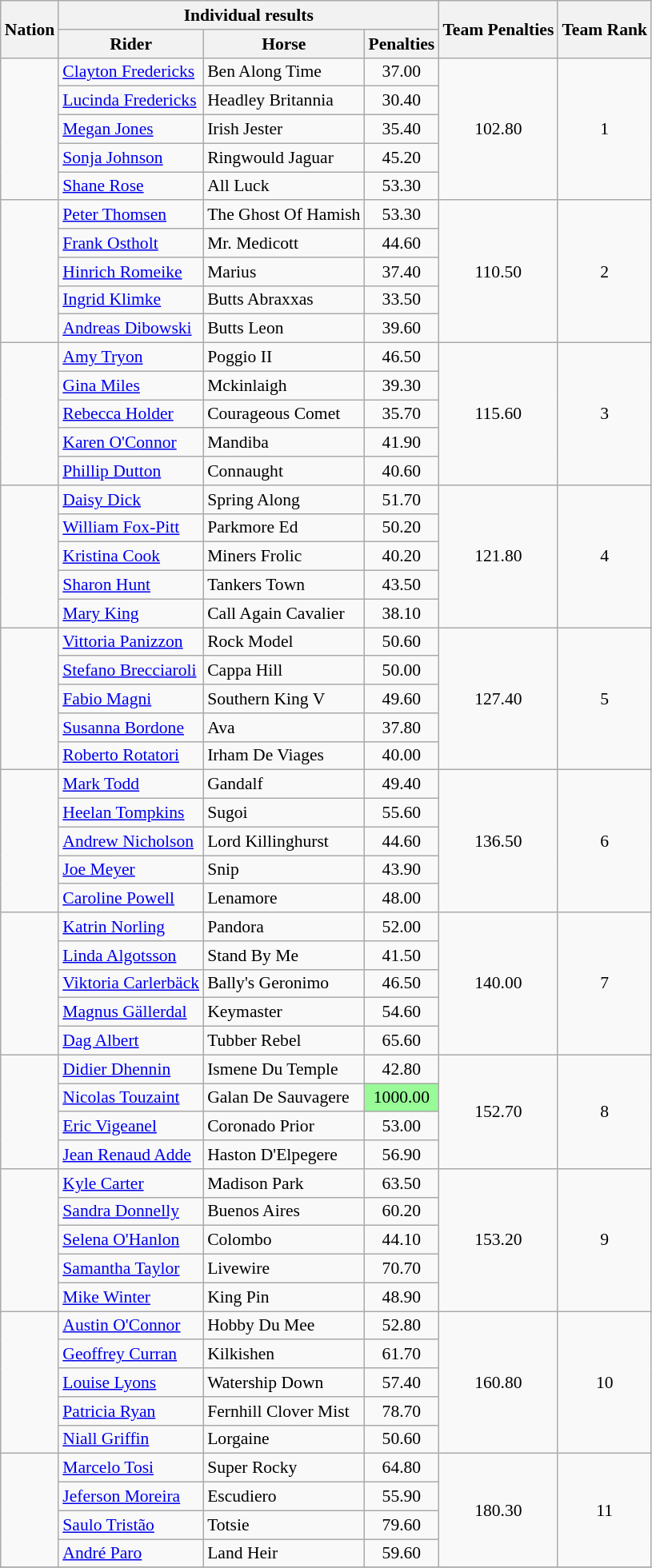<table class="wikitable sortable" style="font-size:90%">
<tr>
<th rowspan="2">Nation</th>
<th colspan="3">Individual results</th>
<th rowspan="2">Team Penalties</th>
<th rowspan="2">Team Rank</th>
</tr>
<tr>
<th>Rider</th>
<th>Horse</th>
<th>Penalties</th>
</tr>
<tr>
<td rowspan="5"></td>
<td><a href='#'>Clayton Fredericks</a></td>
<td>Ben Along Time</td>
<td align=center>37.00</td>
<td align=center rowspan="5">102.80</td>
<td align=center rowspan="5">1</td>
</tr>
<tr>
<td><a href='#'>Lucinda Fredericks</a></td>
<td>Headley Britannia</td>
<td align=center>30.40</td>
</tr>
<tr>
<td><a href='#'>Megan Jones</a></td>
<td>Irish Jester</td>
<td align=center>35.40</td>
</tr>
<tr>
<td><a href='#'>Sonja Johnson</a></td>
<td>Ringwould Jaguar</td>
<td align=center>45.20</td>
</tr>
<tr>
<td><a href='#'>Shane Rose</a></td>
<td>All Luck</td>
<td align=center>53.30</td>
</tr>
<tr>
<td rowspan="5"></td>
<td><a href='#'>Peter Thomsen</a></td>
<td>The Ghost Of Hamish</td>
<td align=center>53.30</td>
<td align=center rowspan="5">110.50</td>
<td align=center rowspan="5">2</td>
</tr>
<tr>
<td><a href='#'>Frank Ostholt</a></td>
<td>Mr. Medicott</td>
<td align=center>44.60</td>
</tr>
<tr>
<td><a href='#'>Hinrich Romeike</a></td>
<td>Marius</td>
<td align=center>37.40</td>
</tr>
<tr>
<td><a href='#'>Ingrid Klimke</a></td>
<td>Butts Abraxxas</td>
<td align=center>33.50</td>
</tr>
<tr>
<td><a href='#'>Andreas Dibowski</a></td>
<td>Butts Leon</td>
<td align=center>39.60</td>
</tr>
<tr>
<td rowspan="5"></td>
<td><a href='#'>Amy Tryon</a></td>
<td>Poggio II</td>
<td align=center>46.50</td>
<td align=center rowspan="5">115.60</td>
<td align=center rowspan="5">3</td>
</tr>
<tr>
<td><a href='#'>Gina Miles</a></td>
<td>Mckinlaigh</td>
<td align=center>39.30</td>
</tr>
<tr>
<td><a href='#'>Rebecca Holder</a></td>
<td>Courageous Comet</td>
<td align=center>35.70</td>
</tr>
<tr>
<td><a href='#'>Karen O'Connor</a></td>
<td>Mandiba</td>
<td align=center>41.90</td>
</tr>
<tr>
<td><a href='#'>Phillip Dutton</a></td>
<td>Connaught</td>
<td align=center>40.60</td>
</tr>
<tr>
<td rowspan="5"></td>
<td><a href='#'>Daisy Dick</a></td>
<td>Spring Along</td>
<td align=center>51.70</td>
<td align=center rowspan="5">121.80</td>
<td align=center rowspan="5">4</td>
</tr>
<tr>
<td><a href='#'>William Fox-Pitt</a></td>
<td>Parkmore Ed</td>
<td align=center>50.20</td>
</tr>
<tr>
<td><a href='#'>Kristina Cook</a></td>
<td>Miners Frolic</td>
<td align=center>40.20</td>
</tr>
<tr>
<td><a href='#'>Sharon Hunt</a></td>
<td>Tankers Town</td>
<td align=center>43.50</td>
</tr>
<tr>
<td><a href='#'>Mary King</a></td>
<td>Call Again Cavalier</td>
<td align=center>38.10</td>
</tr>
<tr>
<td rowspan="5"></td>
<td><a href='#'>Vittoria Panizzon</a></td>
<td>Rock Model</td>
<td align=center>50.60</td>
<td align=center rowspan="5">127.40</td>
<td align=center rowspan="5">5</td>
</tr>
<tr>
<td><a href='#'>Stefano Brecciaroli</a></td>
<td>Cappa Hill</td>
<td align=center>50.00</td>
</tr>
<tr>
<td><a href='#'>Fabio Magni</a></td>
<td>Southern King V</td>
<td align=center>49.60</td>
</tr>
<tr>
<td><a href='#'>Susanna Bordone</a></td>
<td>Ava</td>
<td align=center>37.80</td>
</tr>
<tr>
<td><a href='#'>Roberto Rotatori</a></td>
<td>Irham De Viages</td>
<td align=center>40.00</td>
</tr>
<tr>
<td rowspan="5"></td>
<td><a href='#'>Mark Todd</a></td>
<td>Gandalf</td>
<td align=center>49.40</td>
<td align=center rowspan="5">136.50</td>
<td align=center rowspan="5">6</td>
</tr>
<tr>
<td><a href='#'>Heelan Tompkins</a></td>
<td>Sugoi</td>
<td align=center>55.60</td>
</tr>
<tr>
<td><a href='#'>Andrew Nicholson</a></td>
<td>Lord Killinghurst</td>
<td align=center>44.60</td>
</tr>
<tr>
<td><a href='#'>Joe Meyer</a></td>
<td>Snip</td>
<td align=center>43.90</td>
</tr>
<tr>
<td><a href='#'>Caroline Powell</a></td>
<td>Lenamore</td>
<td align=center>48.00</td>
</tr>
<tr>
<td rowspan="5"></td>
<td><a href='#'>Katrin Norling</a></td>
<td>Pandora</td>
<td align=center>52.00</td>
<td align=center rowspan="5">140.00</td>
<td align=center rowspan="5">7</td>
</tr>
<tr>
<td><a href='#'>Linda Algotsson</a></td>
<td>Stand By Me</td>
<td align=center>41.50</td>
</tr>
<tr>
<td><a href='#'>Viktoria Carlerbäck</a></td>
<td>Bally's Geronimo</td>
<td align=center>46.50</td>
</tr>
<tr>
<td><a href='#'>Magnus Gällerdal</a></td>
<td>Keymaster</td>
<td align=center>54.60</td>
</tr>
<tr>
<td><a href='#'>Dag Albert</a></td>
<td>Tubber Rebel</td>
<td align=center>65.60</td>
</tr>
<tr>
<td rowspan="4"></td>
<td><a href='#'>Didier Dhennin</a></td>
<td>Ismene Du Temple</td>
<td align=center>42.80</td>
<td align=center rowspan="4">152.70</td>
<td align=center rowspan="4">8</td>
</tr>
<tr>
<td><a href='#'>Nicolas Touzaint</a></td>
<td>Galan De Sauvagere</td>
<td align=center bgcolor="palegreen">1000.00</td>
</tr>
<tr>
<td><a href='#'>Eric Vigeanel</a></td>
<td>Coronado Prior</td>
<td align=center>53.00</td>
</tr>
<tr>
<td><a href='#'>Jean Renaud Adde</a></td>
<td>Haston D'Elpegere</td>
<td align=center>56.90</td>
</tr>
<tr>
<td rowspan="5"></td>
<td><a href='#'>Kyle Carter</a></td>
<td>Madison Park</td>
<td align=center>63.50</td>
<td align=center rowspan="5">153.20</td>
<td align=center rowspan="5">9</td>
</tr>
<tr>
<td><a href='#'>Sandra Donnelly</a></td>
<td>Buenos Aires</td>
<td align=center>60.20</td>
</tr>
<tr>
<td><a href='#'>Selena O'Hanlon</a></td>
<td>Colombo</td>
<td align=center>44.10</td>
</tr>
<tr>
<td><a href='#'>Samantha Taylor</a></td>
<td>Livewire</td>
<td align=center>70.70</td>
</tr>
<tr>
<td><a href='#'>Mike Winter</a></td>
<td>King Pin</td>
<td align=center>48.90</td>
</tr>
<tr>
<td rowspan="5"></td>
<td><a href='#'>Austin O'Connor</a></td>
<td>Hobby Du Mee</td>
<td align=center>52.80</td>
<td align=center rowspan="5">160.80</td>
<td align=center rowspan="5">10</td>
</tr>
<tr>
<td><a href='#'>Geoffrey Curran</a></td>
<td>Kilkishen</td>
<td align=center>61.70</td>
</tr>
<tr>
<td><a href='#'>Louise Lyons</a></td>
<td>Watership Down</td>
<td align=center>57.40</td>
</tr>
<tr>
<td><a href='#'>Patricia Ryan</a></td>
<td>Fernhill Clover Mist</td>
<td align=center>78.70</td>
</tr>
<tr>
<td><a href='#'>Niall Griffin</a></td>
<td>Lorgaine</td>
<td align=center>50.60</td>
</tr>
<tr>
<td rowspan="4"></td>
<td><a href='#'>Marcelo Tosi</a></td>
<td>Super Rocky</td>
<td align=center>64.80</td>
<td align=center rowspan="4">180.30</td>
<td align=center rowspan="4">11</td>
</tr>
<tr>
<td><a href='#'>Jeferson Moreira</a></td>
<td>Escudiero</td>
<td align=center>55.90</td>
</tr>
<tr>
<td><a href='#'>Saulo Tristão</a></td>
<td>Totsie</td>
<td align=center>79.60</td>
</tr>
<tr>
<td><a href='#'>André Paro</a></td>
<td>Land Heir</td>
<td align=center>59.60</td>
</tr>
<tr>
</tr>
</table>
